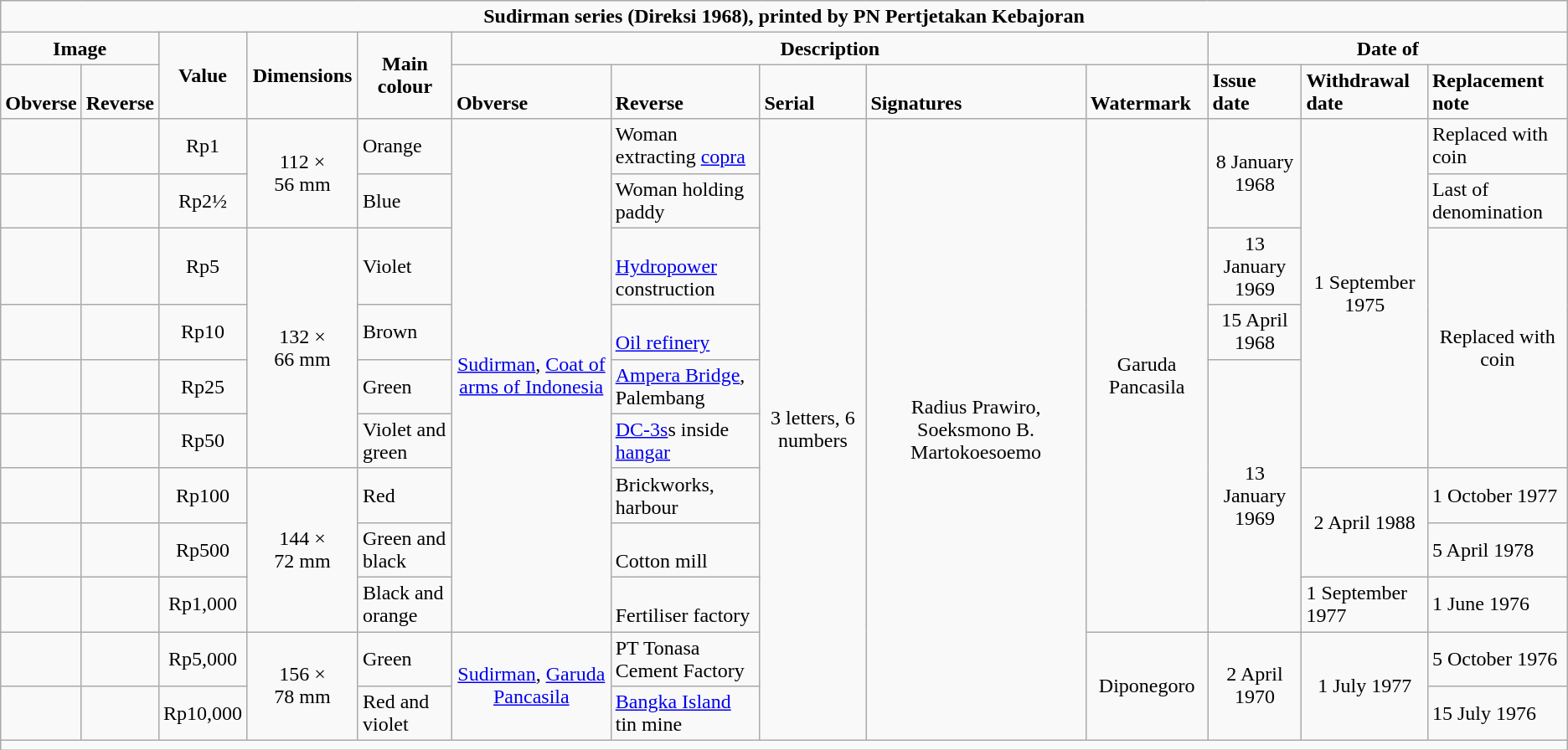<table class="wikitable" >
<tr style="text-align:center; font-weight:bold; vertical-align:bottom;">
<td colspan="13">Sudirman series (Direksi 1968), printed by PN Pertjetakan Kebajoran</td>
</tr>
<tr>
<td colspan="2" style="font-weight:bold; text-align:center; vertical-align:bottom;">Image</td>
<td rowspan="2" style="font-weight:bold; text-align:center;">Value</td>
<td rowspan="2" style="font-weight:bold; text-align:center;">Dimensions</td>
<td rowspan="2" style="font-weight:bold; text-align:center;">Main colour</td>
<td colspan="5" style="font-weight:bold; text-align:center; vertical-align:bottom;">Description</td>
<td colspan="3" style="font-weight:bold; text-align:center; vertical-align:bottom;">Date of</td>
</tr>
<tr style="vertical-align:bottom;">
<td style="font-weight:bold; ">Obverse</td>
<td style="font-weight:bold; ">Reverse</td>
<td style="font-weight:bold; ">Obverse</td>
<td style="font-weight:bold; ">Reverse</td>
<td style="font-weight:bold; ">Serial</td>
<td style="font-weight:bold; ">Signatures</td>
<td style="font-weight:bold; ">Watermark</td>
<td style="font-weight:bold; ">Issue date</td>
<td style="font-weight:bold; ">Withdrawal date</td>
<td style="font-weight:bold; ">Replacement note</td>
</tr>
<tr>
<td style="font-weight:bold; vertical-align:bottom;"></td>
<td style="font-weight:bold; vertical-align:bottom;"></td>
<td style="text-align:center;">Rp1</td>
<td rowspan="2" style="text-align:center;">112  × 56 mm</td>
<td>Orange</td>
<td rowspan="9" style="text-align:center;"><a href='#'>Sudirman</a>, <a href='#'>Coat of arms of Indonesia</a></td>
<td style="vertical-align:bottom;">Woman extracting <a href='#'>copra</a></td>
<td rowspan="11" style="text-align:center;">3 letters, 6 numbers</td>
<td rowspan="11" style="text-align:center;">Radius Prawiro, Soeksmono B. Martokoesoemo</td>
<td rowspan="9" style="text-align:center;">Garuda Pancasila</td>
<td rowspan="2" style="text-align:center;">8 January 1968</td>
<td rowspan="6" style="text-align:center;">1 September 1975</td>
<td style="vertical-align:bottom;">Replaced with coin</td>
</tr>
<tr>
<td style="font-weight:bold; vertical-align:bottom;"></td>
<td style="font-weight:bold; vertical-align:bottom;"></td>
<td style="text-align:center;">Rp2½</td>
<td>Blue</td>
<td style="vertical-align:bottom;">Woman holding paddy</td>
<td style="vertical-align:bottom;">Last of denomination</td>
</tr>
<tr>
<td style="font-weight:bold; vertical-align:bottom;"></td>
<td style="font-weight:bold; vertical-align:bottom;"></td>
<td style="text-align:center;">Rp5</td>
<td rowspan="4" style="text-align:center;">132  × 66 mm</td>
<td>Violet</td>
<td style="vertical-align:bottom;"><a href='#'>Hydropower</a> construction</td>
<td style="text-align:center;">13 January 1969</td>
<td rowspan="4" style="text-align:center;">Replaced with coin</td>
</tr>
<tr>
<td style="font-weight:bold; vertical-align:bottom;"></td>
<td style="font-weight:bold; vertical-align:bottom;"></td>
<td style="text-align:center;">Rp10</td>
<td>Brown</td>
<td style="vertical-align:bottom;"><a href='#'>Oil refinery</a></td>
<td style="text-align:center;">15 April 1968</td>
</tr>
<tr>
<td style="font-weight:bold; vertical-align:bottom;"></td>
<td style="font-weight:bold; vertical-align:bottom;"></td>
<td style="text-align:center;">Rp25</td>
<td>Green</td>
<td style="vertical-align:bottom;"><a href='#'>Ampera Bridge</a>, Palembang</td>
<td rowspan="5" style="text-align:center;">13 January 1969</td>
</tr>
<tr>
<td style="font-weight:bold; vertical-align:bottom;"></td>
<td style="font-weight:bold; vertical-align:bottom;"></td>
<td style="text-align:center;">Rp50</td>
<td>Violet and green</td>
<td style="vertical-align:bottom;"><a href='#'>DC-3s</a>s inside <a href='#'>hangar</a></td>
</tr>
<tr>
<td style="font-weight:bold; vertical-align:bottom;"></td>
<td style="font-weight:bold; vertical-align:bottom;"></td>
<td style="text-align:center;">Rp100</td>
<td rowspan="3" style="text-align:center;">144 × 72 mm</td>
<td>Red</td>
<td style="vertical-align:bottom;">Brickworks, harbour</td>
<td rowspan="2" style="text-align:center;">2 April 1988</td>
<td>1 October 1977</td>
</tr>
<tr>
<td style="font-weight:bold; vertical-align:bottom;"></td>
<td style="font-weight:bold; vertical-align:bottom;"></td>
<td style="text-align:center;">Rp500</td>
<td>Green and black</td>
<td style="vertical-align:bottom;">Cotton mill</td>
<td>5 April 1978</td>
</tr>
<tr>
<td style="font-weight:bold; vertical-align:bottom;"></td>
<td style="font-weight:bold; vertical-align:bottom;"></td>
<td style="text-align:center;">Rp1,000</td>
<td>Black and orange</td>
<td style="vertical-align:bottom;">Fertiliser factory</td>
<td>1 September 1977</td>
<td>1 June 1976</td>
</tr>
<tr>
<td style="font-weight:bold; vertical-align:bottom;"></td>
<td style="font-weight:bold; vertical-align:bottom;"></td>
<td style="text-align:center;">Rp5,000</td>
<td rowspan="2" style="text-align:center;">156  × 78 mm</td>
<td>Green</td>
<td rowspan="2" style="text-align:center;"><a href='#'>Sudirman</a>, <a href='#'>Garuda Pancasila</a></td>
<td style="vertical-align:bottom;">PT Tonasa Cement Factory</td>
<td rowspan="2" style="text-align:center;">Diponegoro</td>
<td rowspan="2" style="text-align:center;">2 April 1970</td>
<td rowspan="2" style="text-align:center;">1 July 1977</td>
<td>5 October 1976</td>
</tr>
<tr>
<td style="font-weight:bold; vertical-align:bottom;"></td>
<td style="font-weight:bold; vertical-align:bottom;"></td>
<td style="text-align:center;">Rp10,000</td>
<td>Red and violet</td>
<td style="vertical-align:bottom;"><a href='#'>Bangka Island</a> tin mine</td>
<td>15 July 1976</td>
</tr>
<tr>
<td colspan="13" style="text-align:center; vertical-align:bottom;"></td>
</tr>
</table>
